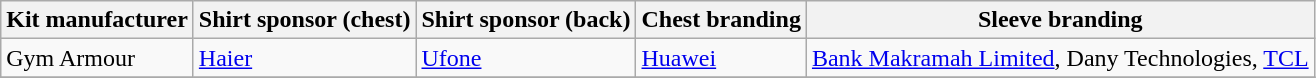<table class="wikitable">
<tr>
<th>Kit manufacturer</th>
<th>Shirt sponsor (chest)</th>
<th>Shirt sponsor (back)</th>
<th>Chest branding</th>
<th>Sleeve branding</th>
</tr>
<tr>
<td>Gym Armour</td>
<td><a href='#'>Haier</a></td>
<td><a href='#'>Ufone</a></td>
<td><a href='#'>Huawei</a></td>
<td><a href='#'>Bank Makramah Limited</a>, Dany Technologies, <a href='#'>TCL</a></td>
</tr>
<tr>
</tr>
</table>
